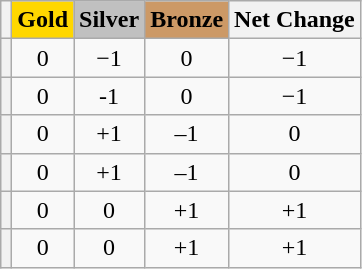<table class="wikitable plainrowheaders sortable" style="text-align:center">
<tr>
<th></th>
<th style="background-color:gold">Gold</th>
<th style="background-color:silver">Silver</th>
<th style="background-color:#c96">Bronze</th>
<th>Net Change</th>
</tr>
<tr>
<th scope="row" style="text-align:center"></th>
<td>0</td>
<td>−1</td>
<td>0</td>
<td>−1</td>
</tr>
<tr>
<th scope="row" style="text-align:center"></th>
<td>0</td>
<td>-1</td>
<td>0</td>
<td>−1</td>
</tr>
<tr>
<th scope="row" style="text-align:center"></th>
<td>0</td>
<td>+1</td>
<td>–1</td>
<td>0</td>
</tr>
<tr>
<th scope="row" style="text-align:center"></th>
<td>0</td>
<td>+1</td>
<td>–1</td>
<td>0</td>
</tr>
<tr>
<th scope="row" style="text-align:center"></th>
<td>0</td>
<td>0</td>
<td>+1</td>
<td>+1</td>
</tr>
<tr>
<th scope="row" style="text-align:center"></th>
<td>0</td>
<td>0</td>
<td>+1</td>
<td>+1</td>
</tr>
</table>
